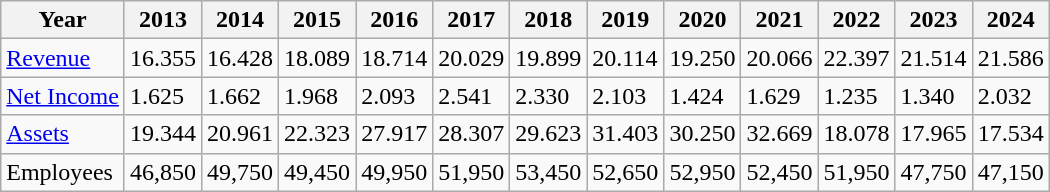<table class="wikitable">
<tr>
<th>Year</th>
<th>2013</th>
<th>2014</th>
<th>2015</th>
<th>2016</th>
<th>2017</th>
<th>2018</th>
<th>2019</th>
<th>2020</th>
<th>2021</th>
<th>2022</th>
<th>2023</th>
<th>2024</th>
</tr>
<tr>
<td><a href='#'>Revenue</a></td>
<td>16.355</td>
<td>16.428</td>
<td>18.089</td>
<td>18.714</td>
<td>20.029</td>
<td>19.899</td>
<td>20.114</td>
<td>19.250</td>
<td>20.066</td>
<td>22.397</td>
<td>21.514</td>
<td>21.586</td>
</tr>
<tr>
<td><a href='#'>Net Income</a></td>
<td>1.625</td>
<td>1.662</td>
<td>1.968</td>
<td>2.093</td>
<td>2.541</td>
<td>2.330</td>
<td>2.103</td>
<td>1.424</td>
<td>1.629</td>
<td>1.235</td>
<td>1.340</td>
<td>2.032</td>
</tr>
<tr>
<td><a href='#'>Assets</a></td>
<td>19.344</td>
<td>20.961</td>
<td>22.323</td>
<td>27.917</td>
<td>28.307</td>
<td>29.623</td>
<td>31.403</td>
<td>30.250</td>
<td>32.669</td>
<td>18.078</td>
<td>17.965</td>
<td>17.534</td>
</tr>
<tr>
<td>Employees</td>
<td>46,850</td>
<td>49,750</td>
<td>49,450</td>
<td>49,950</td>
<td>51,950</td>
<td>53,450</td>
<td>52,650</td>
<td>52,950</td>
<td>52,450</td>
<td>51,950</td>
<td>47,750</td>
<td>47,150</td>
</tr>
</table>
